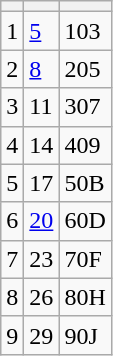<table class="wikitable">
<tr>
<th></th>
<th></th>
<th></th>
</tr>
<tr -->
<td>1</td>
<td><a href='#'>5</a></td>
<td>103</td>
</tr>
<tr -->
<td>2</td>
<td><a href='#'>8</a></td>
<td>205</td>
</tr>
<tr -->
<td>3</td>
<td>11</td>
<td>307</td>
</tr>
<tr -->
<td>4</td>
<td>14</td>
<td>409</td>
</tr>
<tr -->
<td>5</td>
<td>17</td>
<td>50B</td>
</tr>
<tr -->
<td>6</td>
<td><a href='#'>20</a></td>
<td>60D</td>
</tr>
<tr -->
<td>7</td>
<td>23</td>
<td>70F</td>
</tr>
<tr -->
<td>8</td>
<td>26</td>
<td>80H</td>
</tr>
<tr -->
<td>9</td>
<td>29</td>
<td>90J</td>
</tr>
</table>
